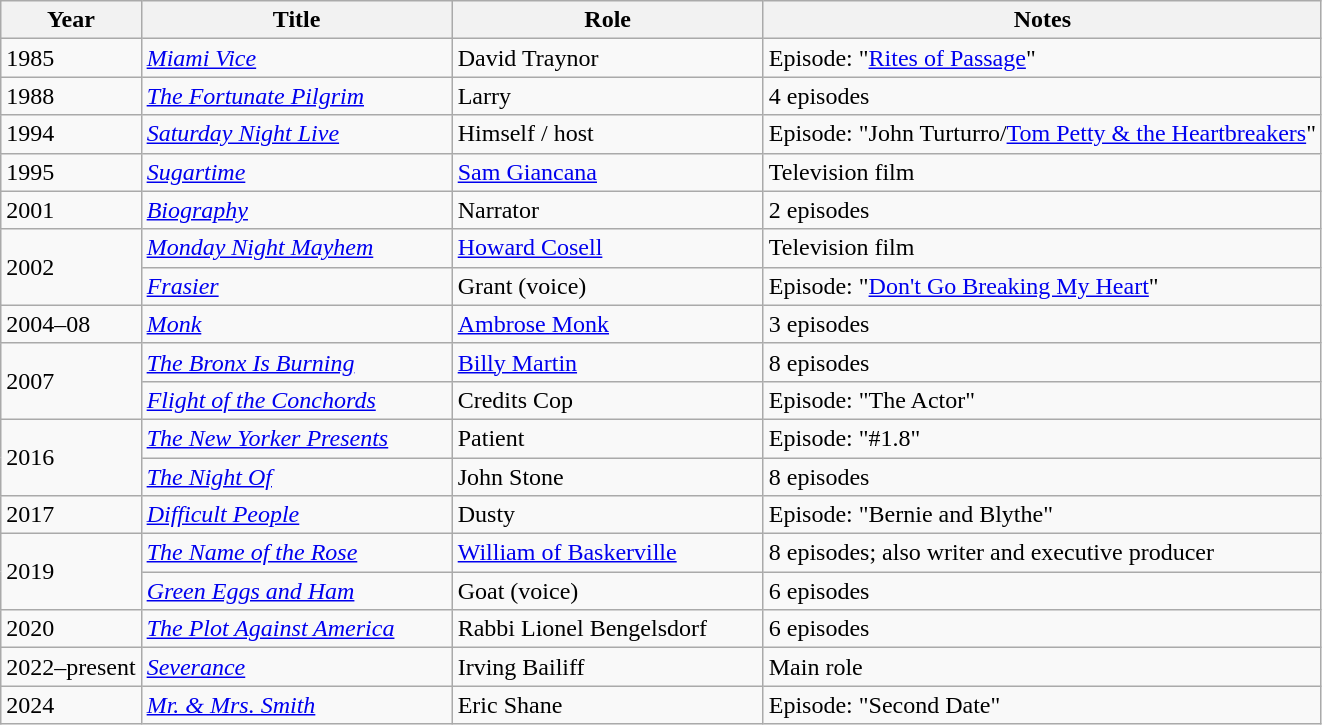<table class="wikitable sortable">
<tr>
<th>Year</th>
<th scope="col" width="200px">Title</th>
<th scope="col" width="200px">Role</th>
<th>Notes</th>
</tr>
<tr>
<td>1985</td>
<td><em><a href='#'>Miami Vice</a></em></td>
<td>David Traynor</td>
<td>Episode: "<a href='#'>Rites of Passage</a>"</td>
</tr>
<tr>
<td>1988</td>
<td><em><a href='#'>The Fortunate Pilgrim</a></em></td>
<td>Larry</td>
<td>4 episodes</td>
</tr>
<tr>
<td>1994</td>
<td><em><a href='#'>Saturday Night Live</a></em></td>
<td>Himself / host</td>
<td>Episode: "John Turturro/<a href='#'>Tom Petty & the Heartbreakers</a>"</td>
</tr>
<tr>
<td>1995</td>
<td><em><a href='#'>Sugartime</a></em></td>
<td><a href='#'>Sam Giancana</a></td>
<td>Television film</td>
</tr>
<tr>
<td>2001</td>
<td><em><a href='#'>Biography</a></em></td>
<td>Narrator</td>
<td>2 episodes</td>
</tr>
<tr>
<td rowspan="2">2002</td>
<td><em><a href='#'>Monday Night Mayhem</a></em></td>
<td><a href='#'>Howard Cosell</a></td>
<td>Television film</td>
</tr>
<tr>
<td><em><a href='#'>Frasier</a></em></td>
<td>Grant (voice)</td>
<td>Episode: "<a href='#'>Don't Go Breaking My Heart</a>"</td>
</tr>
<tr>
<td>2004–08</td>
<td><em><a href='#'>Monk</a></em></td>
<td><a href='#'>Ambrose Monk</a></td>
<td>3 episodes</td>
</tr>
<tr>
<td rowspan="2">2007</td>
<td><em><a href='#'>The Bronx Is Burning</a></em></td>
<td><a href='#'>Billy Martin</a></td>
<td>8 episodes</td>
</tr>
<tr>
<td><em><a href='#'>Flight of the Conchords</a></em></td>
<td>Credits Cop</td>
<td>Episode: "The Actor"</td>
</tr>
<tr>
<td rowspan="2">2016</td>
<td><em><a href='#'>The New Yorker Presents</a></em></td>
<td>Patient</td>
<td>Episode: "#1.8"</td>
</tr>
<tr>
<td><em><a href='#'>The Night Of</a></em></td>
<td>John Stone</td>
<td>8 episodes</td>
</tr>
<tr>
<td>2017</td>
<td><em><a href='#'>Difficult People</a></em></td>
<td>Dusty</td>
<td>Episode: "Bernie and Blythe"</td>
</tr>
<tr>
<td rowspan="2">2019</td>
<td><em><a href='#'>The Name of the Rose</a></em></td>
<td><a href='#'>William of Baskerville</a></td>
<td>8 episodes; also writer and executive producer</td>
</tr>
<tr>
<td><em><a href='#'>Green Eggs and Ham</a></em></td>
<td>Goat (voice)</td>
<td>6 episodes</td>
</tr>
<tr>
<td>2020</td>
<td><em><a href='#'>The Plot Against America</a></em></td>
<td>Rabbi Lionel Bengelsdorf</td>
<td>6 episodes</td>
</tr>
<tr>
<td>2022–present</td>
<td><em><a href='#'>Severance</a></em></td>
<td>Irving Bailiff</td>
<td>Main role</td>
</tr>
<tr>
<td>2024</td>
<td><em><a href='#'>Mr. & Mrs. Smith</a></em></td>
<td>Eric Shane</td>
<td>Episode: "Second Date"</td>
</tr>
</table>
